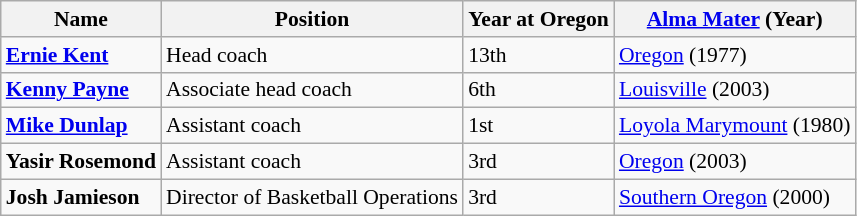<table class="wikitable" style="white-space:nowrap; font-size:90%;">
<tr>
<th>Name</th>
<th>Position</th>
<th>Year at Oregon</th>
<th><a href='#'>Alma Mater</a> (Year)</th>
</tr>
<tr>
<td><strong><a href='#'>Ernie Kent</a></strong></td>
<td>Head coach</td>
<td>13th</td>
<td><a href='#'>Oregon</a> (1977)</td>
</tr>
<tr>
<td><strong><a href='#'>Kenny Payne</a></strong></td>
<td>Associate head coach</td>
<td>6th</td>
<td><a href='#'>Louisville</a> (2003)</td>
</tr>
<tr>
<td><strong><a href='#'>Mike Dunlap</a></strong></td>
<td>Assistant coach</td>
<td>1st</td>
<td><a href='#'>Loyola Marymount</a> (1980)</td>
</tr>
<tr>
<td><strong>Yasir Rosemond</strong></td>
<td>Assistant coach</td>
<td>3rd</td>
<td><a href='#'>Oregon</a> (2003)</td>
</tr>
<tr>
<td><strong>Josh Jamieson</strong></td>
<td>Director of Basketball Operations</td>
<td>3rd</td>
<td><a href='#'>Southern Oregon</a> (2000)</td>
</tr>
</table>
